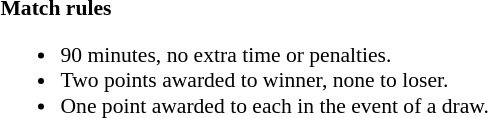<table width=100% style="font-size: 90%">
<tr>
<td width=50% valign=top><br><br><strong>Match rules</strong><ul><li>90 minutes, no extra time or penalties.</li><li>Two points awarded to winner, none to loser.</li><li>One point awarded to each in the event of a draw.</li></ul></td>
</tr>
</table>
